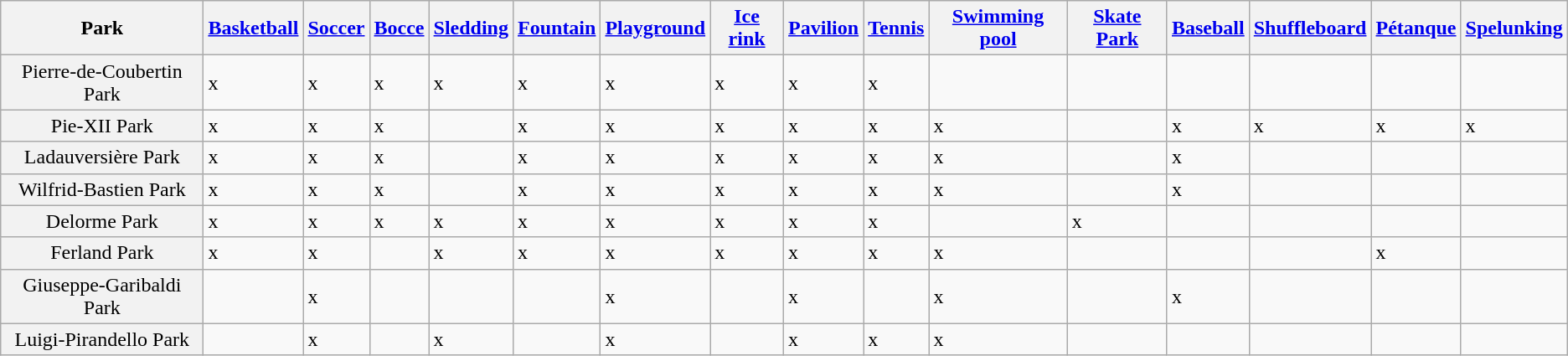<table class="wikitable">
<tr>
<th scope="col">Park</th>
<th scope="col"><a href='#'>Basketball</a></th>
<th scope="col"><a href='#'>Soccer</a></th>
<th scope="col"><a href='#'>Bocce</a></th>
<th scope="col"><a href='#'>Sledding</a></th>
<th scope="col"><a href='#'>Fountain</a></th>
<th scope="col"><a href='#'>Playground</a></th>
<th scope="col"><a href='#'>Ice rink</a></th>
<th scope="col"><a href='#'>Pavilion</a></th>
<th scope="col"><a href='#'>Tennis</a></th>
<th scope="col"><a href='#'>Swimming pool</a></th>
<th scope="col"><a href='#'>Skate Park</a></th>
<th scope="col"><a href='#'>Baseball</a></th>
<th scope="col"><a href='#'>Shuffleboard</a></th>
<th scope="col"><a href='#'>Pétanque</a></th>
<th scope="col"><a href='#'>Spelunking</a></th>
</tr>
<tr>
<th scope="row" style="font-weight: normal; text-align: center;">Pierre-de-Coubertin Park</th>
<td>x</td>
<td>x</td>
<td>x</td>
<td>x</td>
<td>x</td>
<td>x</td>
<td>x</td>
<td>x</td>
<td>x</td>
<td></td>
<td></td>
<td></td>
<td></td>
<td></td>
<td></td>
</tr>
<tr>
<th scope="row" style="font-weight: normal; text-align: center;">Pie-XII Park</th>
<td>x</td>
<td>x</td>
<td>x</td>
<td></td>
<td>x</td>
<td>x</td>
<td>x</td>
<td>x</td>
<td>x</td>
<td>x</td>
<td></td>
<td>x</td>
<td>x</td>
<td>x</td>
<td>x</td>
</tr>
<tr>
<th scope="row" style="font-weight: normal; text-align: center;">Ladauversière Park</th>
<td>x</td>
<td>x</td>
<td>x</td>
<td></td>
<td>x</td>
<td>x</td>
<td>x</td>
<td>x</td>
<td>x</td>
<td>x</td>
<td></td>
<td>x</td>
<td></td>
<td></td>
<td></td>
</tr>
<tr>
<th scope="row" style="font-weight: normal; text-align: center;">Wilfrid-Bastien Park</th>
<td>x</td>
<td>x</td>
<td>x</td>
<td></td>
<td>x</td>
<td>x</td>
<td>x</td>
<td>x</td>
<td>x</td>
<td>x</td>
<td></td>
<td>x</td>
<td></td>
<td></td>
<td></td>
</tr>
<tr>
<th scope="row" style="font-weight: normal; text-align: center;">Delorme Park</th>
<td>x</td>
<td>x</td>
<td>x</td>
<td>x</td>
<td>x</td>
<td>x</td>
<td>x</td>
<td>x</td>
<td>x</td>
<td></td>
<td>x</td>
<td></td>
<td></td>
<td></td>
<td></td>
</tr>
<tr>
<th scope="row" style="font-weight: normal; text-align: center;">Ferland Park</th>
<td>x</td>
<td>x</td>
<td></td>
<td>x</td>
<td>x</td>
<td>x</td>
<td>x</td>
<td>x</td>
<td>x</td>
<td>x</td>
<td></td>
<td></td>
<td></td>
<td>x</td>
<td></td>
</tr>
<tr>
<th scope="row" style="font-weight: normal; text-align: center;">Giuseppe-Garibaldi Park</th>
<td></td>
<td>x</td>
<td></td>
<td></td>
<td></td>
<td>x</td>
<td></td>
<td>x</td>
<td></td>
<td>x</td>
<td></td>
<td>x</td>
<td></td>
<td></td>
<td></td>
</tr>
<tr>
<th scope="row" style="font-weight: normal; text-align: center;">Luigi-Pirandello Park</th>
<td></td>
<td>x</td>
<td></td>
<td>x</td>
<td></td>
<td>x</td>
<td></td>
<td>x</td>
<td>x</td>
<td>x</td>
<td></td>
<td></td>
<td></td>
<td></td>
<td></td>
</tr>
</table>
